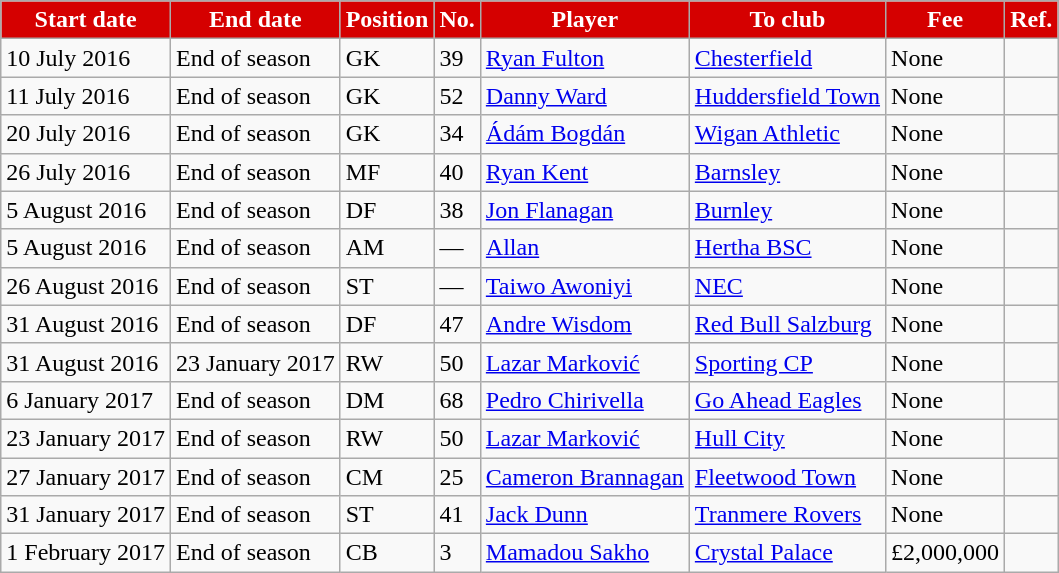<table class="wikitable sortable">
<tr>
<th style="background:#d50000; color:white;">Start date</th>
<th style="background:#d50000; color:white;">End date</th>
<th style="background:#d50000; color:white;">Position</th>
<th style="background:#d50000; color:white;">No.</th>
<th style="background:#d50000; color:white;">Player</th>
<th style="background:#d50000; color:white;">To club</th>
<th style="background:#d50000; color:white;">Fee</th>
<th style="background:#d50000; color:white;">Ref.</th>
</tr>
<tr>
<td>10 July 2016</td>
<td>End of season</td>
<td>GK</td>
<td>39</td>
<td> <a href='#'>Ryan Fulton</a></td>
<td> <a href='#'>Chesterfield</a></td>
<td>None</td>
<td></td>
</tr>
<tr>
<td>11 July 2016</td>
<td>End of season</td>
<td>GK</td>
<td>52</td>
<td> <a href='#'>Danny Ward</a></td>
<td> <a href='#'>Huddersfield Town</a></td>
<td>None</td>
<td></td>
</tr>
<tr>
<td>20 July 2016</td>
<td>End of season</td>
<td>GK</td>
<td>34</td>
<td> <a href='#'>Ádám Bogdán</a></td>
<td> <a href='#'>Wigan Athletic</a></td>
<td>None</td>
<td></td>
</tr>
<tr>
<td>26 July 2016</td>
<td>End of season</td>
<td>MF</td>
<td>40</td>
<td> <a href='#'>Ryan Kent</a></td>
<td> <a href='#'>Barnsley</a></td>
<td>None</td>
<td></td>
</tr>
<tr>
<td>5 August 2016</td>
<td>End of season</td>
<td>DF</td>
<td>38</td>
<td> <a href='#'>Jon Flanagan</a></td>
<td> <a href='#'>Burnley</a></td>
<td>None</td>
<td></td>
</tr>
<tr>
<td>5 August 2016</td>
<td>End of season</td>
<td>AM</td>
<td>—</td>
<td> <a href='#'>Allan</a></td>
<td> <a href='#'>Hertha BSC</a></td>
<td>None</td>
<td></td>
</tr>
<tr>
<td>26 August 2016</td>
<td>End of season</td>
<td>ST</td>
<td>—</td>
<td> <a href='#'>Taiwo Awoniyi</a></td>
<td> <a href='#'>NEC</a></td>
<td>None</td>
<td></td>
</tr>
<tr>
<td>31 August 2016</td>
<td>End of season</td>
<td>DF</td>
<td>47</td>
<td> <a href='#'>Andre Wisdom</a></td>
<td> <a href='#'>Red Bull Salzburg</a></td>
<td>None</td>
<td></td>
</tr>
<tr>
<td>31 August 2016</td>
<td>23 January 2017</td>
<td>RW</td>
<td>50</td>
<td> <a href='#'>Lazar Marković</a></td>
<td> <a href='#'>Sporting CP</a></td>
<td>None</td>
<td></td>
</tr>
<tr>
<td>6 January 2017</td>
<td>End of season</td>
<td>DM</td>
<td>68</td>
<td> <a href='#'>Pedro Chirivella</a></td>
<td> <a href='#'>Go Ahead Eagles</a></td>
<td>None</td>
<td></td>
</tr>
<tr>
<td>23 January 2017</td>
<td>End of season</td>
<td>RW</td>
<td>50</td>
<td> <a href='#'>Lazar Marković</a></td>
<td> <a href='#'>Hull City</a></td>
<td>None</td>
<td></td>
</tr>
<tr>
<td>27 January 2017</td>
<td>End of season</td>
<td>CM</td>
<td>25</td>
<td> <a href='#'>Cameron Brannagan</a></td>
<td> <a href='#'>Fleetwood Town</a></td>
<td>None</td>
<td></td>
</tr>
<tr>
<td>31 January 2017</td>
<td>End of season</td>
<td>ST</td>
<td>41</td>
<td> <a href='#'>Jack Dunn</a></td>
<td> <a href='#'>Tranmere Rovers</a></td>
<td>None</td>
<td></td>
</tr>
<tr>
<td>1 February 2017</td>
<td>End of season</td>
<td>CB</td>
<td>3</td>
<td> <a href='#'>Mamadou Sakho</a></td>
<td> <a href='#'>Crystal Palace</a></td>
<td>£2,000,000</td>
<td></td>
</tr>
</table>
